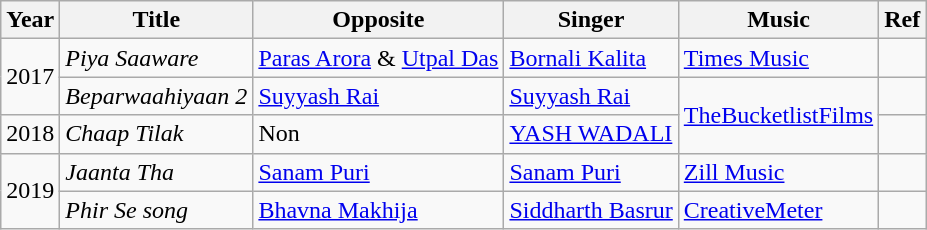<table class="wikitable">
<tr>
<th>Year</th>
<th>Title</th>
<th>Opposite</th>
<th>Singer</th>
<th>Music</th>
<th>Ref</th>
</tr>
<tr>
<td rowspan="2">2017</td>
<td><em>Piya Saaware</em></td>
<td><a href='#'>Paras Arora</a> & <a href='#'>Utpal Das</a></td>
<td><a href='#'>Bornali Kalita</a></td>
<td><a href='#'>Times Music</a></td>
<td></td>
</tr>
<tr>
<td><em>Beparwaahiyaan 2</em></td>
<td><a href='#'>Suyyash Rai</a></td>
<td><a href='#'>Suyyash Rai</a></td>
<td rowspan="2"><a href='#'>TheBucketlistFilms</a></td>
<td></td>
</tr>
<tr>
<td>2018</td>
<td><em>Chaap Tilak</em></td>
<td>Non</td>
<td><a href='#'>YASH WADALI</a></td>
<td></td>
</tr>
<tr>
<td rowspan="2">2019</td>
<td><em>Jaanta Tha</em></td>
<td><a href='#'>Sanam Puri</a></td>
<td><a href='#'>Sanam Puri</a></td>
<td><a href='#'>Zill Music</a></td>
<td></td>
</tr>
<tr>
<td><em>Phir Se song</em></td>
<td><a href='#'>Bhavna Makhija</a></td>
<td><a href='#'>Siddharth Basrur</a></td>
<td><a href='#'>CreativeMeter</a></td>
<td></td>
</tr>
</table>
